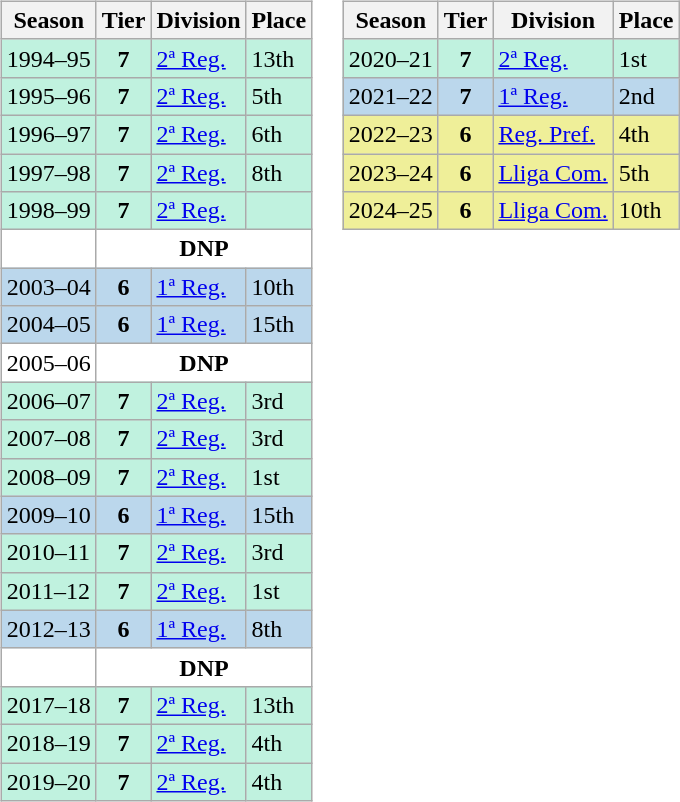<table>
<tr>
<td valign="top" width=0%><br><table class=wikitable>
<tr>
<th>Season</th>
<th>Tier</th>
<th>Division</th>
<th>Place</th>
</tr>
<tr>
<td style="background:#C0F2DF;">1994–95</td>
<th style="background:#C0F2DF;">7</th>
<td style="background:#C0F2DF;"><a href='#'>2ª Reg.</a></td>
<td style="background:#C0F2DF;">13th</td>
</tr>
<tr>
<td style="background:#C0F2DF;">1995–96</td>
<th style="background:#C0F2DF;">7</th>
<td style="background:#C0F2DF;"><a href='#'>2ª Reg.</a></td>
<td style="background:#C0F2DF;">5th</td>
</tr>
<tr>
<td style="background:#C0F2DF;">1996–97</td>
<th style="background:#C0F2DF;">7</th>
<td style="background:#C0F2DF;"><a href='#'>2ª Reg.</a></td>
<td style="background:#C0F2DF;">6th</td>
</tr>
<tr>
<td style="background:#C0F2DF;">1997–98</td>
<th style="background:#C0F2DF;">7</th>
<td style="background:#C0F2DF;"><a href='#'>2ª Reg.</a></td>
<td style="background:#C0F2DF;">8th</td>
</tr>
<tr>
<td style="background:#C0F2DF;">1998–99</td>
<th style="background:#C0F2DF;">7</th>
<td style="background:#C0F2DF;"><a href='#'>2ª Reg.</a></td>
<td style="background:#C0F2DF;"></td>
</tr>
<tr>
<td style="background:#FFFFFF;"></td>
<th style="background:#FFFFFF;" colspan="3">DNP</th>
</tr>
<tr>
<td style="background:#BBD7EC;">2003–04</td>
<th style="background:#BBD7EC;">6</th>
<td style="background:#BBD7EC;"><a href='#'>1ª Reg.</a></td>
<td style="background:#BBD7EC;">10th</td>
</tr>
<tr>
<td style="background:#BBD7EC;">2004–05</td>
<th style="background:#BBD7EC;">6</th>
<td style="background:#BBD7EC;"><a href='#'>1ª Reg.</a></td>
<td style="background:#BBD7EC;">15th</td>
</tr>
<tr>
<td style="background:#FFFFFF;">2005–06</td>
<th style="background:#FFFFFF;" colspan="3">DNP</th>
</tr>
<tr>
<td style="background:#C0F2DF;">2006–07</td>
<th style="background:#C0F2DF;">7</th>
<td style="background:#C0F2DF;"><a href='#'>2ª Reg.</a></td>
<td style="background:#C0F2DF;">3rd</td>
</tr>
<tr>
<td style="background:#C0F2DF;">2007–08</td>
<th style="background:#C0F2DF;">7</th>
<td style="background:#C0F2DF;"><a href='#'>2ª Reg.</a></td>
<td style="background:#C0F2DF;">3rd</td>
</tr>
<tr>
<td style="background:#C0F2DF;">2008–09</td>
<th style="background:#C0F2DF;">7</th>
<td style="background:#C0F2DF;"><a href='#'>2ª Reg.</a></td>
<td style="background:#C0F2DF;">1st</td>
</tr>
<tr>
<td style="background:#BBD7EC;">2009–10</td>
<th style="background:#BBD7EC;">6</th>
<td style="background:#BBD7EC;"><a href='#'>1ª Reg.</a></td>
<td style="background:#BBD7EC;">15th</td>
</tr>
<tr>
<td style="background:#C0F2DF;">2010–11</td>
<th style="background:#C0F2DF;">7</th>
<td style="background:#C0F2DF;"><a href='#'>2ª Reg.</a></td>
<td style="background:#C0F2DF;">3rd</td>
</tr>
<tr>
<td style="background:#C0F2DF;">2011–12</td>
<th style="background:#C0F2DF;">7</th>
<td style="background:#C0F2DF;"><a href='#'>2ª Reg.</a></td>
<td style="background:#C0F2DF;">1st</td>
</tr>
<tr>
<td style="background:#BBD7EC;">2012–13</td>
<th style="background:#BBD7EC;">6</th>
<td style="background:#BBD7EC;"><a href='#'>1ª Reg.</a></td>
<td style="background:#BBD7EC;">8th</td>
</tr>
<tr>
<td style="background:#FFFFFF;"></td>
<th style="background:#FFFFFF;" colspan="3">DNP</th>
</tr>
<tr>
<td style="background:#C0F2DF;">2017–18</td>
<th style="background:#C0F2DF;">7</th>
<td style="background:#C0F2DF;"><a href='#'>2ª Reg.</a></td>
<td style="background:#C0F2DF;">13th</td>
</tr>
<tr>
<td style="background:#C0F2DF;">2018–19</td>
<th style="background:#C0F2DF;">7</th>
<td style="background:#C0F2DF;"><a href='#'>2ª Reg.</a></td>
<td style="background:#C0F2DF;">4th</td>
</tr>
<tr>
<td style="background:#C0F2DF;">2019–20</td>
<th style="background:#C0F2DF;">7</th>
<td style="background:#C0F2DF;"><a href='#'>2ª Reg.</a></td>
<td style="background:#C0F2DF;">4th</td>
</tr>
</table>
</td>
<td valign="top" width=0%><br><table class=wikitable>
<tr>
<th>Season</th>
<th>Tier</th>
<th>Division</th>
<th>Place</th>
</tr>
<tr>
<td style="background:#C0F2DF;">2020–21</td>
<th style="background:#C0F2DF;">7</th>
<td style="background:#C0F2DF;"><a href='#'>2ª Reg.</a></td>
<td style="background:#C0F2DF;">1st</td>
</tr>
<tr>
<td style="background:#BBD7EC;">2021–22</td>
<th style="background:#BBD7EC;">7</th>
<td style="background:#BBD7EC;"><a href='#'>1ª Reg.</a></td>
<td style="background:#BBD7EC;">2nd</td>
</tr>
<tr>
<td style="background:#EFEF99;">2022–23</td>
<th style="background:#EFEF99;">6</th>
<td style="background:#EFEF99;"><a href='#'>Reg. Pref.</a></td>
<td style="background:#EFEF99;">4th</td>
</tr>
<tr>
<td style="background:#EFEF99;">2023–24</td>
<th style="background:#EFEF99;">6</th>
<td style="background:#EFEF99;"><a href='#'>Lliga Com.</a></td>
<td style="background:#EFEF99;">5th</td>
</tr>
<tr>
<td style="background:#EFEF99;">2024–25</td>
<th style="background:#EFEF99;">6</th>
<td style="background:#EFEF99;"><a href='#'>Lliga Com.</a></td>
<td style="background:#EFEF99;">10th</td>
</tr>
</table>
</td>
</tr>
</table>
